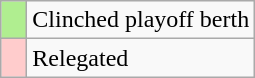<table class="wikitable">
<tr>
<td width=10px  bgcolor=B0EE90></td>
<td>Clinched playoff berth</td>
</tr>
<tr>
<td width=10px  bgcolor=FFCCCC></td>
<td>Relegated</td>
</tr>
</table>
